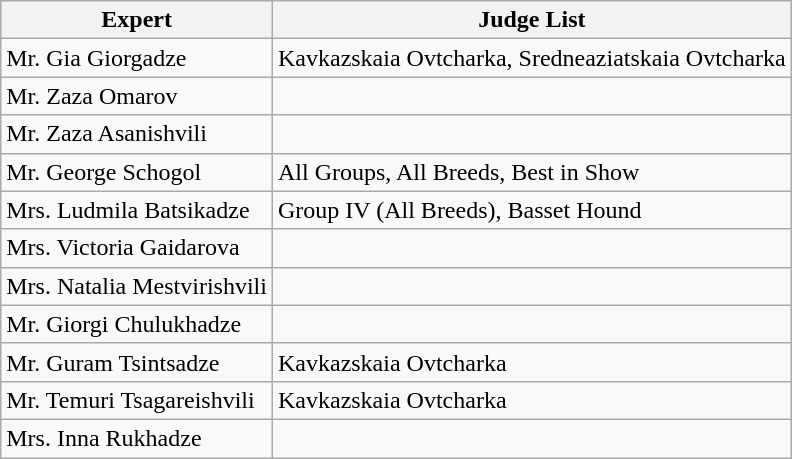<table class="wikitable">
<tr>
<th>Expert</th>
<th>Judge List</th>
</tr>
<tr>
<td>Mr. Gia Giorgadze</td>
<td>Kavkazskaia Ovtcharka, Sredneaziatskaia Ovtcharka</td>
</tr>
<tr>
<td>Mr. Zaza Omarov</td>
<td></td>
</tr>
<tr>
<td>Mr. Zaza Asanishvili</td>
<td></td>
</tr>
<tr>
<td>Mr. George Schogol</td>
<td>All Groups, All Breeds, Best in Show</td>
</tr>
<tr>
<td>Mrs. Ludmila Batsikadze</td>
<td>Group IV (All Breeds), Basset Hound</td>
</tr>
<tr>
<td>Mrs. Victoria Gaidarova</td>
<td></td>
</tr>
<tr>
<td>Mrs. Natalia Mestvirishvili</td>
<td></td>
</tr>
<tr>
<td>Mr. Giorgi Chulukhadze</td>
<td></td>
</tr>
<tr>
<td>Mr. Guram Tsintsadze</td>
<td>Kavkazskaia Ovtcharka</td>
</tr>
<tr>
<td>Mr. Temuri Tsagareishvili</td>
<td>Kavkazskaia Ovtcharka</td>
</tr>
<tr>
<td>Mrs. Inna Rukhadze</td>
<td></td>
</tr>
</table>
